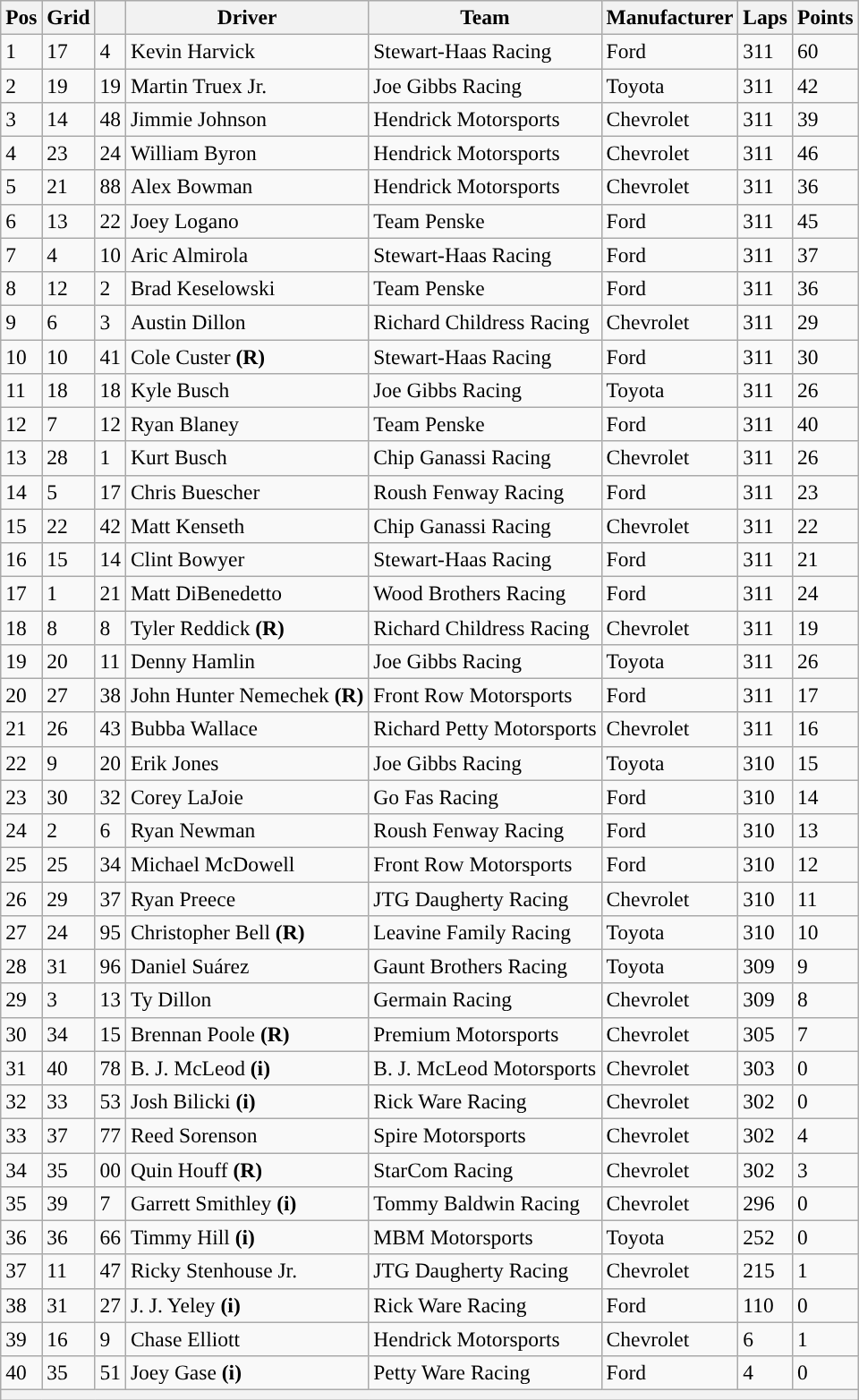<table class="wikitable" style="font-size:98%">
<tr>
<th>Pos</th>
<th>Grid</th>
<th></th>
<th>Driver</th>
<th>Team</th>
<th>Manufacturer</th>
<th>Laps</th>
<th>Points</th>
</tr>
<tr>
<td>1</td>
<td>17</td>
<td>4</td>
<td>Kevin Harvick</td>
<td>Stewart-Haas Racing</td>
<td>Ford</td>
<td>311</td>
<td>60</td>
</tr>
<tr>
<td>2</td>
<td>19</td>
<td>19</td>
<td>Martin Truex Jr.</td>
<td>Joe Gibbs Racing</td>
<td>Toyota</td>
<td>311</td>
<td>42</td>
</tr>
<tr>
<td>3</td>
<td>14</td>
<td>48</td>
<td>Jimmie Johnson</td>
<td>Hendrick Motorsports</td>
<td>Chevrolet</td>
<td>311</td>
<td>39</td>
</tr>
<tr>
<td>4</td>
<td>23</td>
<td>24</td>
<td>William Byron</td>
<td>Hendrick Motorsports</td>
<td>Chevrolet</td>
<td>311</td>
<td>46</td>
</tr>
<tr>
<td>5</td>
<td>21</td>
<td>88</td>
<td>Alex Bowman</td>
<td>Hendrick Motorsports</td>
<td>Chevrolet</td>
<td>311</td>
<td>36</td>
</tr>
<tr>
<td>6</td>
<td>13</td>
<td>22</td>
<td>Joey Logano</td>
<td>Team Penske</td>
<td>Ford</td>
<td>311</td>
<td>45</td>
</tr>
<tr>
<td>7</td>
<td>4</td>
<td>10</td>
<td>Aric Almirola</td>
<td>Stewart-Haas Racing</td>
<td>Ford</td>
<td>311</td>
<td>37</td>
</tr>
<tr>
<td>8</td>
<td>12</td>
<td>2</td>
<td>Brad Keselowski</td>
<td>Team Penske</td>
<td>Ford</td>
<td>311</td>
<td>36</td>
</tr>
<tr>
<td>9</td>
<td>6</td>
<td>3</td>
<td>Austin Dillon</td>
<td>Richard Childress Racing</td>
<td>Chevrolet</td>
<td>311</td>
<td>29</td>
</tr>
<tr>
<td>10</td>
<td>10</td>
<td>41</td>
<td>Cole Custer <strong>(R)</strong></td>
<td>Stewart-Haas  Racing</td>
<td>Ford</td>
<td>311</td>
<td>30</td>
</tr>
<tr>
<td>11</td>
<td>18</td>
<td>18</td>
<td>Kyle Busch</td>
<td>Joe  Gibbs Racing</td>
<td>Toyota</td>
<td>311</td>
<td>26</td>
</tr>
<tr>
<td>12</td>
<td>7</td>
<td>12</td>
<td>Ryan Blaney</td>
<td>Team Penske</td>
<td>Ford</td>
<td>311</td>
<td>40</td>
</tr>
<tr>
<td>13</td>
<td>28</td>
<td>1</td>
<td>Kurt Busch</td>
<td>Chip  Ganassi Racing</td>
<td>Chevrolet</td>
<td>311</td>
<td>26</td>
</tr>
<tr>
<td>14</td>
<td>5</td>
<td>17</td>
<td>Chris Buescher</td>
<td>Roush Fenway Racing</td>
<td>Ford</td>
<td>311</td>
<td>23</td>
</tr>
<tr>
<td>15</td>
<td>22</td>
<td>42</td>
<td>Matt Kenseth</td>
<td>Chip Ganassi Racing</td>
<td>Chevrolet</td>
<td>311</td>
<td>22</td>
</tr>
<tr>
<td>16</td>
<td>15</td>
<td>14</td>
<td>Clint Bowyer</td>
<td>Stewart-Haas Racing</td>
<td>Ford</td>
<td>311</td>
<td>21</td>
</tr>
<tr>
<td>17</td>
<td>1</td>
<td>21</td>
<td>Matt DiBenedetto</td>
<td>Wood Brothers Racing</td>
<td>Ford</td>
<td>311</td>
<td>24</td>
</tr>
<tr>
<td>18</td>
<td>8</td>
<td>8</td>
<td>Tyler Reddick <strong>(R)</strong></td>
<td>Richard Childress Racing</td>
<td>Chevrolet</td>
<td>311</td>
<td>19</td>
</tr>
<tr>
<td>19</td>
<td>20</td>
<td>11</td>
<td>Denny Hamlin</td>
<td>Joe Gibbs Racing</td>
<td>Toyota</td>
<td>311</td>
<td>26</td>
</tr>
<tr>
<td>20</td>
<td>27</td>
<td>38</td>
<td>John Hunter Nemechek <strong>(R)</strong></td>
<td>Front Row Motorsports</td>
<td>Ford</td>
<td>311</td>
<td>17</td>
</tr>
<tr>
<td>21</td>
<td>26</td>
<td>43</td>
<td>Bubba Wallace</td>
<td>Richard Petty Motorsports</td>
<td>Chevrolet</td>
<td>311</td>
<td>16</td>
</tr>
<tr>
<td>22</td>
<td>9</td>
<td>20</td>
<td>Erik Jones</td>
<td>Joe Gibbs Racing</td>
<td>Toyota</td>
<td>310</td>
<td>15</td>
</tr>
<tr>
<td>23</td>
<td>30</td>
<td>32</td>
<td>Corey LaJoie</td>
<td>Go Fas Racing</td>
<td>Ford</td>
<td>310</td>
<td>14</td>
</tr>
<tr>
<td>24</td>
<td>2</td>
<td>6</td>
<td>Ryan Newman</td>
<td>Roush Fenway Racing</td>
<td>Ford</td>
<td>310</td>
<td>13</td>
</tr>
<tr>
<td>25</td>
<td>25</td>
<td>34</td>
<td>Michael McDowell</td>
<td>Front Row Motorsports</td>
<td>Ford</td>
<td>310</td>
<td>12</td>
</tr>
<tr>
<td>26</td>
<td>29</td>
<td>37</td>
<td>Ryan Preece</td>
<td>JTG Daugherty Racing</td>
<td>Chevrolet</td>
<td>310</td>
<td>11</td>
</tr>
<tr>
<td>27</td>
<td>24</td>
<td>95</td>
<td>Christopher Bell <strong>(R)</strong></td>
<td>Leavine Family Racing</td>
<td>Toyota</td>
<td>310</td>
<td>10</td>
</tr>
<tr>
<td>28</td>
<td>31</td>
<td>96</td>
<td>Daniel Suárez</td>
<td>Gaunt Brothers Racing</td>
<td>Toyota</td>
<td>309</td>
<td>9</td>
</tr>
<tr>
<td>29</td>
<td>3</td>
<td>13</td>
<td>Ty Dillon</td>
<td>Germain Racing</td>
<td>Chevrolet</td>
<td>309</td>
<td>8</td>
</tr>
<tr>
<td>30</td>
<td>34</td>
<td>15</td>
<td>Brennan Poole <strong>(R)</strong></td>
<td>Premium Motorsports</td>
<td>Chevrolet</td>
<td>305</td>
<td>7</td>
</tr>
<tr>
<td>31</td>
<td>40</td>
<td>78</td>
<td>B. J. McLeod <strong>(i)</strong></td>
<td>B. J. McLeod Motorsports</td>
<td>Chevrolet</td>
<td>303</td>
<td>0</td>
</tr>
<tr>
<td>32</td>
<td>33</td>
<td>53</td>
<td>Josh Bilicki <strong>(i)</strong></td>
<td>Rick Ware Racing</td>
<td>Chevrolet</td>
<td>302</td>
<td>0</td>
</tr>
<tr>
<td>33</td>
<td>37</td>
<td>77</td>
<td>Reed Sorenson</td>
<td>Spire Motorsports</td>
<td>Chevrolet</td>
<td>302</td>
<td>4</td>
</tr>
<tr>
<td>34</td>
<td>35</td>
<td>00</td>
<td>Quin Houff <strong>(R)</strong></td>
<td>StarCom Racing</td>
<td>Chevrolet</td>
<td>302</td>
<td>3</td>
</tr>
<tr>
<td>35</td>
<td>39</td>
<td>7</td>
<td>Garrett Smithley <strong>(i)</strong></td>
<td>Tommy Baldwin Racing</td>
<td>Chevrolet</td>
<td>296</td>
<td>0</td>
</tr>
<tr>
<td>36</td>
<td>36</td>
<td>66</td>
<td>Timmy Hill <strong>(i)</strong></td>
<td>MBM Motorsports</td>
<td>Toyota</td>
<td>252</td>
<td>0</td>
</tr>
<tr>
<td>37</td>
<td>11</td>
<td>47</td>
<td>Ricky Stenhouse Jr.</td>
<td>JTG Daugherty Racing</td>
<td>Chevrolet</td>
<td>215</td>
<td>1</td>
</tr>
<tr>
<td>38</td>
<td>31</td>
<td>27</td>
<td>J. J. Yeley <strong>(i)</strong></td>
<td>Rick Ware Racing</td>
<td>Ford</td>
<td>110</td>
<td>0</td>
</tr>
<tr>
<td>39</td>
<td>16</td>
<td>9</td>
<td>Chase Elliott</td>
<td>Hendrick Motorsports</td>
<td>Chevrolet</td>
<td>6</td>
<td>1</td>
</tr>
<tr>
<td>40</td>
<td>35</td>
<td>51</td>
<td>Joey Gase <strong>(i)</strong></td>
<td>Petty Ware Racing</td>
<td>Ford</td>
<td>4</td>
<td>0</td>
</tr>
<tr>
<th colspan="8"></th>
</tr>
</table>
